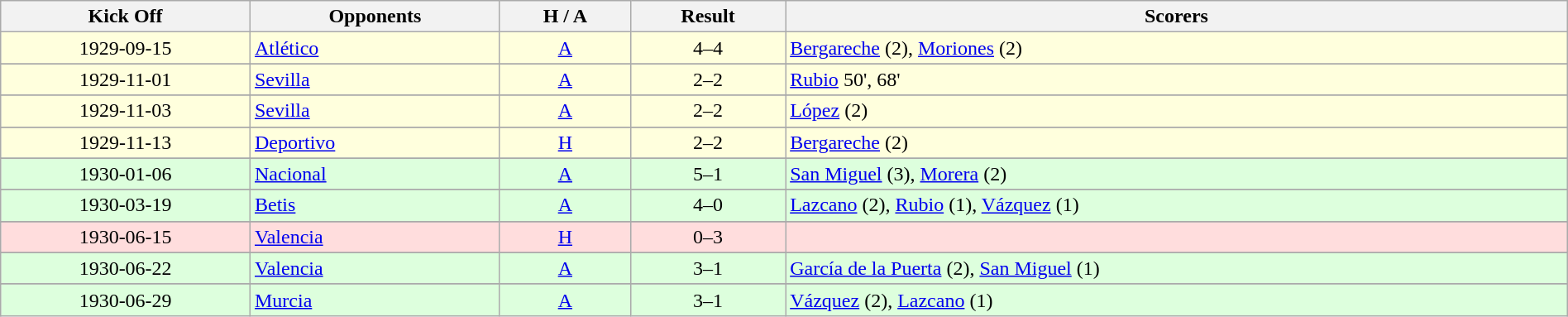<table class="wikitable" style="width:100%;">
<tr>
<th>Kick Off</th>
<th>Opponents</th>
<th>H / A</th>
<th>Result</th>
<th>Scorers</th>
</tr>
<tr bgcolor="#ffffdd">
<td align=center>1929-09-15</td>
<td> <a href='#'>Atlético</a></td>
<td align=center><a href='#'>A</a></td>
<td align=center>4–4</td>
<td><a href='#'>Bergareche</a> (2), <a href='#'>Moriones</a> (2)</td>
</tr>
<tr>
</tr>
<tr bgcolor="#ffffdd">
<td align=center>1929-11-01</td>
<td> <a href='#'>Sevilla</a></td>
<td align=center><a href='#'>A</a></td>
<td align=center>2–2</td>
<td><a href='#'>Rubio</a> 50', 68'</td>
</tr>
<tr>
</tr>
<tr bgcolor="#ffffdd">
<td align=center>1929-11-03</td>
<td> <a href='#'>Sevilla</a></td>
<td align=center><a href='#'>A</a></td>
<td align=center>2–2</td>
<td><a href='#'>López</a> (2)</td>
</tr>
<tr>
</tr>
<tr bgcolor="#ffffdd">
<td align=center>1929-11-13</td>
<td> <a href='#'>Deportivo</a></td>
<td align=center><a href='#'>H</a></td>
<td align=center>2–2</td>
<td><a href='#'>Bergareche</a> (2)</td>
</tr>
<tr>
</tr>
<tr bgcolor="#ddffdd">
<td align=center>1930-01-06</td>
<td> <a href='#'>Nacional</a></td>
<td align=center><a href='#'>A</a></td>
<td align=center>5–1</td>
<td><a href='#'>San Miguel</a> (3), <a href='#'>Morera</a> (2)</td>
</tr>
<tr>
</tr>
<tr bgcolor="#ddffdd">
<td align=center>1930-03-19</td>
<td> <a href='#'>Betis</a></td>
<td align=center><a href='#'>A</a></td>
<td align=center>4–0</td>
<td><a href='#'>Lazcano</a> (2), <a href='#'>Rubio</a> (1), <a href='#'>Vázquez</a> (1)</td>
</tr>
<tr>
</tr>
<tr bgcolor="#ffdddd">
<td align=center>1930-06-15</td>
<td> <a href='#'>Valencia</a></td>
<td align=center><a href='#'>H</a></td>
<td align=center>0–3</td>
<td></td>
</tr>
<tr>
</tr>
<tr bgcolor="#ddffdd">
<td align=center>1930-06-22</td>
<td> <a href='#'>Valencia</a></td>
<td align=center><a href='#'>A</a></td>
<td align=center>3–1</td>
<td><a href='#'>García de la Puerta</a> (2), <a href='#'>San Miguel</a> (1)</td>
</tr>
<tr>
</tr>
<tr bgcolor="#ddffdd">
<td align=center>1930-06-29</td>
<td> <a href='#'>Murcia</a></td>
<td align=center><a href='#'>A</a></td>
<td align=center>3–1</td>
<td><a href='#'>Vázquez</a> (2), <a href='#'>Lazcano</a> (1)</td>
</tr>
</table>
